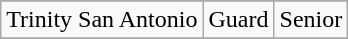<table class="wikitable">
<tr align=center>
</tr>
<tr>
<td>Trinity San Antonio</td>
<td>Guard</td>
<td>Senior</td>
</tr>
<tr>
</tr>
</table>
